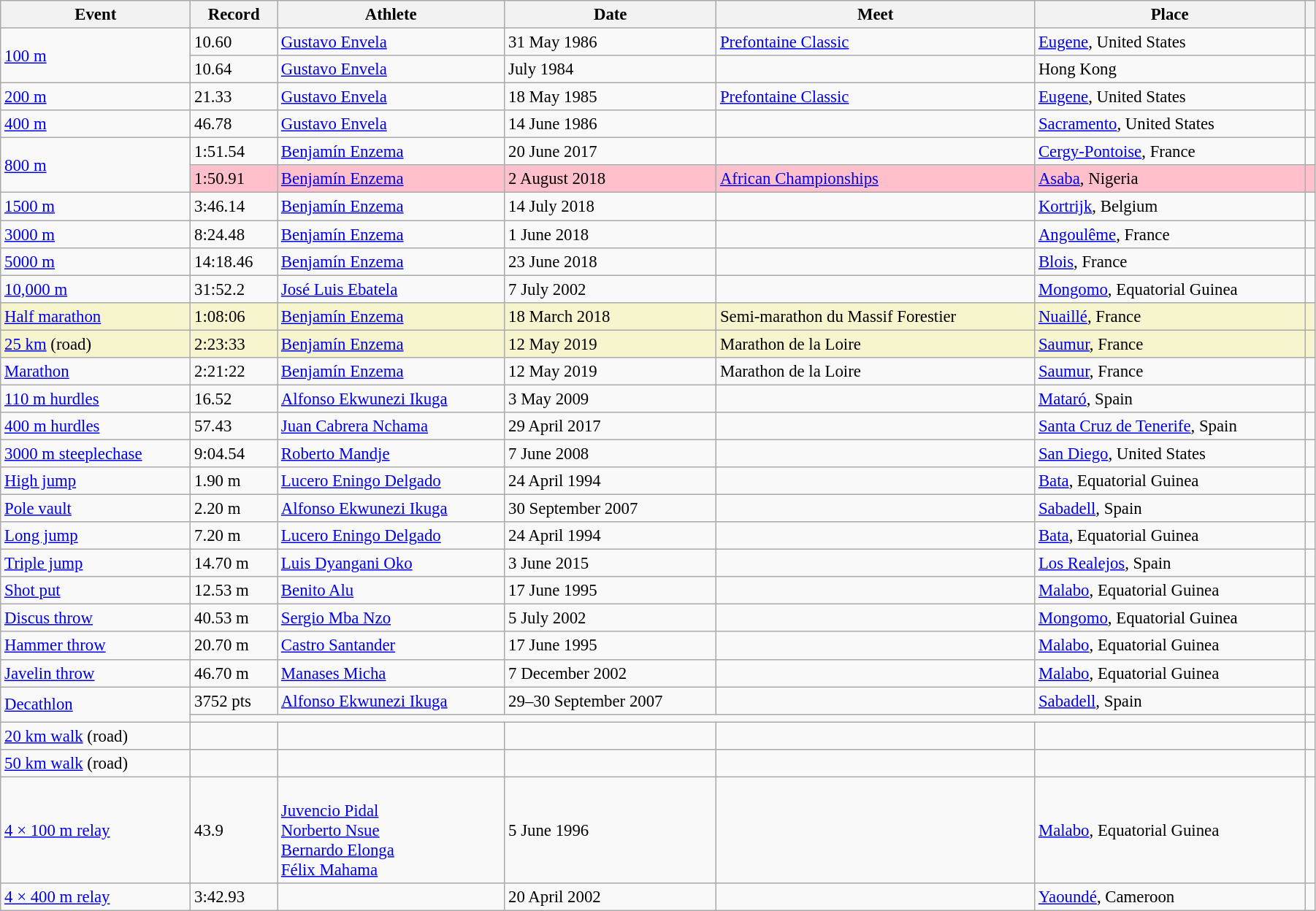<table class="wikitable" style="font-size:95%; width: 95%;">
<tr>
<th>Event</th>
<th>Record</th>
<th>Athlete</th>
<th>Date</th>
<th>Meet</th>
<th>Place</th>
<th></th>
</tr>
<tr>
<td rowspan=2><a href='#'>100 m</a></td>
<td>10.60</td>
<td><a href='#'>Gustavo Envela</a></td>
<td>31 May 1986</td>
<td><a href='#'>Prefontaine Classic</a></td>
<td><a href='#'>Eugene</a>, United States</td>
<td></td>
</tr>
<tr>
<td>10.64 </td>
<td><a href='#'>Gustavo Envela</a></td>
<td>July 1984</td>
<td></td>
<td>Hong Kong</td>
<td></td>
</tr>
<tr>
<td><a href='#'>200 m</a></td>
<td>21.33 </td>
<td><a href='#'>Gustavo Envela</a></td>
<td>18 May 1985</td>
<td><a href='#'>Prefontaine Classic</a></td>
<td><a href='#'>Eugene</a>, United States</td>
<td></td>
</tr>
<tr>
<td><a href='#'>400 m</a></td>
<td>46.78</td>
<td><a href='#'>Gustavo Envela</a></td>
<td>14 June 1986</td>
<td></td>
<td><a href='#'>Sacramento</a>, United States</td>
<td></td>
</tr>
<tr>
<td rowspan=2><a href='#'>800 m</a></td>
<td>1:51.54</td>
<td><a href='#'>Benjamín Enzema</a></td>
<td>20 June 2017</td>
<td></td>
<td><a href='#'>Cergy-Pontoise</a>, France</td>
<td></td>
</tr>
<tr bgcolor=#CEF6F5 style="background:pink;">
<td>1:50.91</td>
<td><a href='#'>Benjamín Enzema</a></td>
<td>2 August 2018</td>
<td><a href='#'>African Championships</a></td>
<td><a href='#'>Asaba</a>, Nigeria</td>
<td></td>
</tr>
<tr>
<td><a href='#'>1500 m</a></td>
<td>3:46.14</td>
<td><a href='#'>Benjamín Enzema</a></td>
<td>14 July 2018</td>
<td></td>
<td><a href='#'>Kortrijk</a>, Belgium</td>
<td></td>
</tr>
<tr>
<td><a href='#'>3000 m</a></td>
<td>8:24.48</td>
<td><a href='#'>Benjamín Enzema</a></td>
<td>1 June 2018</td>
<td></td>
<td><a href='#'>Angoulême</a>, France</td>
<td></td>
</tr>
<tr>
<td><a href='#'>5000 m</a></td>
<td>14:18.46</td>
<td><a href='#'>Benjamín Enzema</a></td>
<td>23 June 2018</td>
<td></td>
<td><a href='#'>Blois</a>, France</td>
<td></td>
</tr>
<tr>
<td><a href='#'>10,000 m</a></td>
<td>31:52.2 </td>
<td><a href='#'>José Luis Ebatela</a></td>
<td>7 July 2002</td>
<td></td>
<td><a href='#'>Mongomo</a>, Equatorial Guinea</td>
<td></td>
</tr>
<tr style="background:#f6F5CE;">
<td><a href='#'>Half marathon</a></td>
<td>1:08:06</td>
<td><a href='#'>Benjamín Enzema</a></td>
<td>18 March 2018</td>
<td>Semi-marathon du Massif Forestier</td>
<td><a href='#'>Nuaillé</a>, France</td>
<td></td>
</tr>
<tr style="background:#f6F5CE;">
<td><a href='#'>25 km</a> (road)</td>
<td>2:23:33</td>
<td><a href='#'>Benjamín Enzema</a></td>
<td>12 May 2019</td>
<td>Marathon de la Loire</td>
<td><a href='#'>Saumur</a>, France</td>
<td></td>
</tr>
<tr>
<td><a href='#'>Marathon</a></td>
<td>2:21:22</td>
<td><a href='#'>Benjamín Enzema</a></td>
<td>12 May 2019</td>
<td>Marathon de la Loire</td>
<td><a href='#'>Saumur</a>, France</td>
<td></td>
</tr>
<tr>
<td><a href='#'>110 m hurdles</a></td>
<td>16.52 </td>
<td><a href='#'>Alfonso Ekwunezi Ikuga</a></td>
<td>3 May 2009</td>
<td></td>
<td><a href='#'>Mataró</a>, Spain</td>
<td></td>
</tr>
<tr>
<td><a href='#'>400 m hurdles</a></td>
<td>57.43</td>
<td><a href='#'>Juan Cabrera Nchama</a></td>
<td>29 April 2017</td>
<td></td>
<td><a href='#'>Santa Cruz de Tenerife</a>, Spain</td>
</tr>
<tr>
<td><a href='#'>3000 m steeplechase</a></td>
<td>9:04.54</td>
<td><a href='#'>Roberto Mandje</a></td>
<td>7 June 2008</td>
<td></td>
<td><a href='#'>San Diego</a>, United States</td>
<td></td>
</tr>
<tr>
<td><a href='#'>High jump</a></td>
<td>1.90 m</td>
<td><a href='#'>Lucero Eningo Delgado</a></td>
<td>24 April 1994</td>
<td></td>
<td><a href='#'>Bata</a>, Equatorial Guinea</td>
<td></td>
</tr>
<tr>
<td><a href='#'>Pole vault</a></td>
<td>2.20 m</td>
<td><a href='#'>Alfonso Ekwunezi Ikuga</a></td>
<td>30 September 2007</td>
<td></td>
<td><a href='#'>Sabadell</a>, Spain</td>
<td></td>
</tr>
<tr>
<td><a href='#'>Long jump</a></td>
<td>7.20 m </td>
<td><a href='#'>Lucero Eningo Delgado</a></td>
<td>24 April 1994</td>
<td></td>
<td><a href='#'>Bata</a>, Equatorial Guinea</td>
<td></td>
</tr>
<tr>
<td><a href='#'>Triple jump</a></td>
<td>14.70 m </td>
<td><a href='#'>Luis Dyangani Oko</a></td>
<td>3 June 2015</td>
<td></td>
<td><a href='#'>Los Realejos</a>, Spain</td>
<td></td>
</tr>
<tr>
<td><a href='#'>Shot put</a></td>
<td>12.53 m</td>
<td><a href='#'>Benito Alu</a></td>
<td>17 June 1995</td>
<td></td>
<td><a href='#'>Malabo</a>, Equatorial Guinea</td>
<td></td>
</tr>
<tr>
<td><a href='#'>Discus throw</a></td>
<td>40.53 m</td>
<td><a href='#'>Sergio Mba Nzo</a></td>
<td>5 July 2002</td>
<td></td>
<td><a href='#'>Mongomo</a>, Equatorial Guinea</td>
<td></td>
</tr>
<tr>
<td><a href='#'>Hammer throw</a></td>
<td>20.70 m</td>
<td><a href='#'>Castro Santander</a></td>
<td>17 June 1995</td>
<td></td>
<td><a href='#'>Malabo</a>, Equatorial Guinea</td>
<td></td>
</tr>
<tr>
<td><a href='#'>Javelin throw</a></td>
<td>46.70 m</td>
<td><a href='#'>Manases Micha</a></td>
<td>7 December 2002</td>
<td></td>
<td><a href='#'>Malabo</a>, Equatorial Guinea</td>
<td></td>
</tr>
<tr>
<td rowspan=2><a href='#'>Decathlon</a></td>
<td>3752 pts </td>
<td><a href='#'>Alfonso Ekwunezi Ikuga</a></td>
<td>29–30 September 2007</td>
<td></td>
<td><a href='#'>Sabadell</a>, Spain</td>
<td></td>
</tr>
<tr>
<td colspan=5></td>
<td></td>
</tr>
<tr>
<td><a href='#'>20 km walk</a> (road)</td>
<td></td>
<td></td>
<td></td>
<td></td>
<td></td>
<td></td>
</tr>
<tr>
<td><a href='#'>50 km walk</a> (road)</td>
<td></td>
<td></td>
<td></td>
<td></td>
<td></td>
<td></td>
</tr>
<tr>
<td><a href='#'>4 × 100 m relay</a></td>
<td>43.9 </td>
<td><br><a href='#'>Juvencio Pidal</a><br><a href='#'>Norberto Nsue</a><br><a href='#'>Bernardo Elonga</a><br><a href='#'>Félix Mahama</a></td>
<td>5 June 1996</td>
<td></td>
<td><a href='#'>Malabo</a>, Equatorial Guinea</td>
<td></td>
</tr>
<tr>
<td><a href='#'>4 × 400 m relay</a></td>
<td>3:42.93</td>
<td></td>
<td>20 April 2002</td>
<td></td>
<td><a href='#'>Yaoundé</a>, Cameroon</td>
<td></td>
</tr>
</table>
